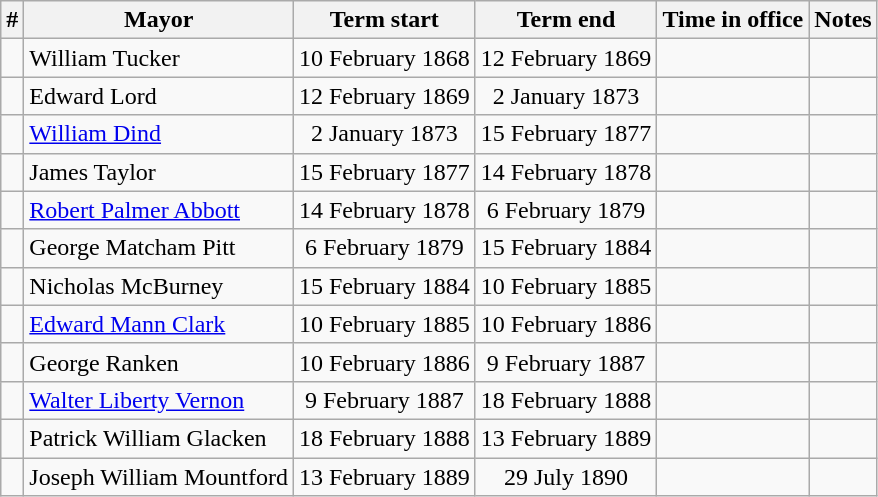<table class="wikitable sortable">
<tr>
<th>#</th>
<th>Mayor</th>
<th>Term start</th>
<th>Term end</th>
<th>Time in office</th>
<th>Notes</th>
</tr>
<tr>
<td align=center></td>
<td>William Tucker</td>
<td align=center>10 February 1868</td>
<td align=center>12 February 1869</td>
<td align=right></td>
<td></td>
</tr>
<tr>
<td align=center></td>
<td>Edward Lord</td>
<td align=center>12 February 1869</td>
<td align=center>2 January 1873</td>
<td align=right></td>
<td></td>
</tr>
<tr>
<td align=center></td>
<td><a href='#'>William Dind</a></td>
<td align=center>2 January 1873</td>
<td align=center>15 February 1877</td>
<td align=right></td>
<td></td>
</tr>
<tr>
<td align=center></td>
<td>James Taylor</td>
<td align=center>15 February 1877</td>
<td align=center>14 February 1878</td>
<td align=right></td>
<td></td>
</tr>
<tr>
<td align=center></td>
<td><a href='#'>Robert Palmer Abbott</a></td>
<td align=center>14 February 1878</td>
<td align=center>6 February 1879</td>
<td align=right></td>
<td></td>
</tr>
<tr>
<td align=center></td>
<td>George Matcham Pitt</td>
<td align=center>6 February 1879</td>
<td align=center>15 February 1884</td>
<td align=right></td>
<td></td>
</tr>
<tr>
<td align=center></td>
<td>Nicholas McBurney</td>
<td align=center>15 February 1884</td>
<td align=center>10 February 1885</td>
<td align=right></td>
<td></td>
</tr>
<tr>
<td align=center></td>
<td><a href='#'>Edward Mann Clark</a></td>
<td align=center>10 February 1885</td>
<td align=center>10 February 1886</td>
<td align=right></td>
<td></td>
</tr>
<tr>
<td align=center></td>
<td>George Ranken</td>
<td align=center>10 February 1886</td>
<td align=center>9 February 1887</td>
<td align=right></td>
<td></td>
</tr>
<tr>
<td align=center></td>
<td><a href='#'>Walter Liberty Vernon</a></td>
<td align=center>9 February 1887</td>
<td align=center>18 February 1888</td>
<td align=right></td>
<td></td>
</tr>
<tr>
<td align=center></td>
<td>Patrick William Glacken</td>
<td align=center>18 February 1888</td>
<td align=center>13 February 1889</td>
<td align=right></td>
<td></td>
</tr>
<tr>
<td align=center></td>
<td>Joseph William Mountford</td>
<td align=center>13 February 1889</td>
<td align=center>29 July 1890</td>
<td align=right></td>
<td></td>
</tr>
</table>
